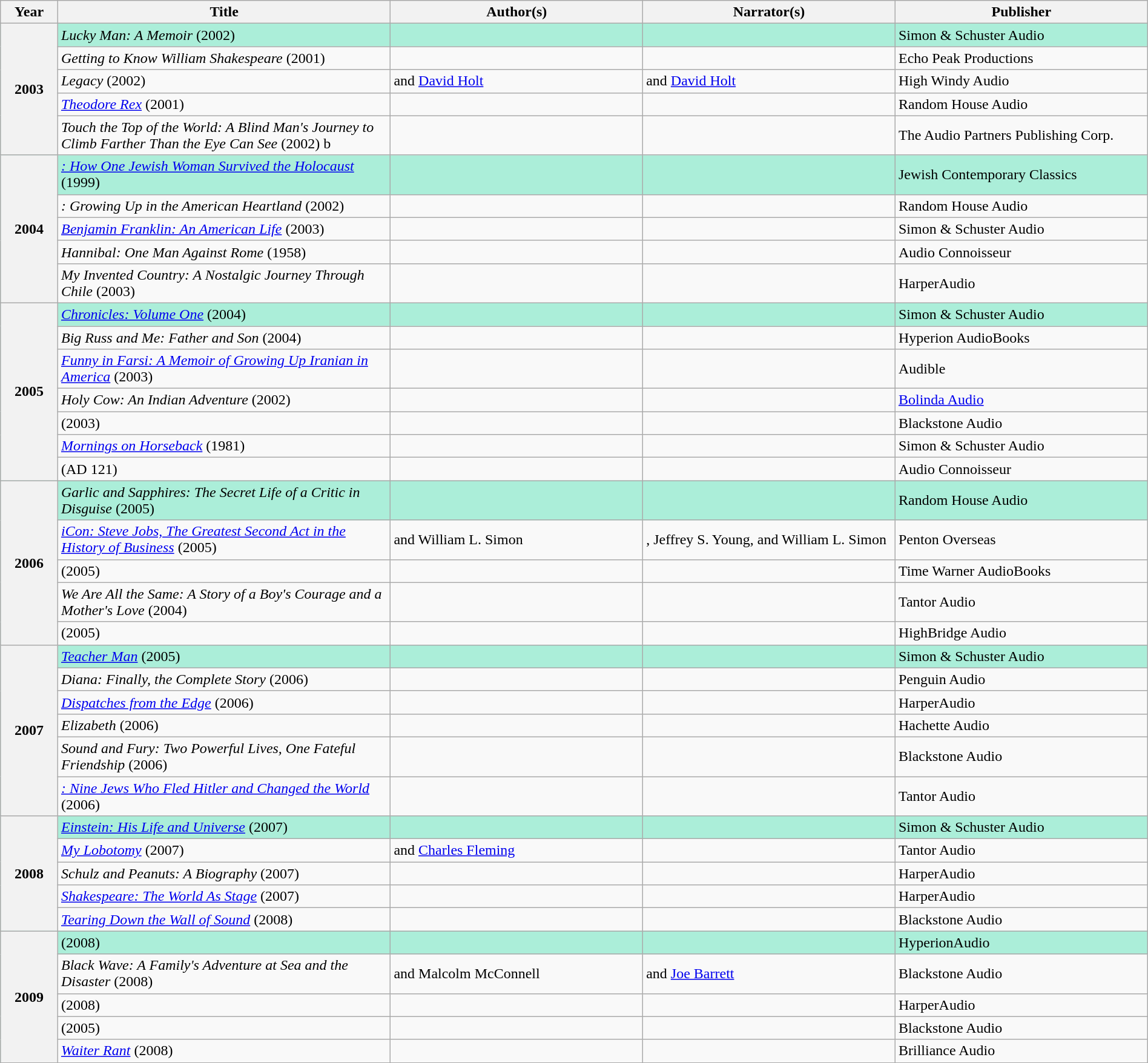<table class="wikitable sortable mw-collapsible" style="width:100%">
<tr>
<th scope="col" width="5%">Year</th>
<th scope="col" width="29%">Title</th>
<th scope="col" width="22%">Author(s)</th>
<th scope="col" width="22%">Narrator(s)</th>
<th scope="col" width="22%">Publisher</th>
</tr>
<tr style="background:#ABEED9">
<th rowspan="5">2003<br></th>
<td><em>Lucky Man: A Memoir</em> (2002)</td>
<td></td>
<td></td>
<td>Simon & Schuster Audio</td>
</tr>
<tr>
<td><em>Getting to Know William Shakespeare</em> (2001)</td>
<td></td>
<td></td>
<td>Echo Peak Productions</td>
</tr>
<tr>
<td><em>Legacy</em> (2002)</td>
<td> and <a href='#'>David Holt</a></td>
<td> and <a href='#'>David Holt</a></td>
<td>High Windy Audio</td>
</tr>
<tr>
<td><em><a href='#'>Theodore Rex</a></em> (2001)</td>
<td></td>
<td></td>
<td>Random House Audio</td>
</tr>
<tr>
<td><em>Touch the Top of the World: A Blind Man's Journey to Climb Farther Than the Eye Can See</em> (2002) b</td>
<td></td>
<td></td>
<td>The Audio Partners Publishing Corp.</td>
</tr>
<tr style="background:#ABEED9">
<th rowspan="5">2004<br></th>
<td><em><a href='#'>: How One Jewish Woman Survived the Holocaust</a></em> (1999)</td>
<td></td>
<td></td>
<td>Jewish Contemporary Classics</td>
</tr>
<tr>
<td><em>: Growing Up in the American Heartland</em> (2002)</td>
<td></td>
<td></td>
<td>Random House Audio</td>
</tr>
<tr>
<td><em><a href='#'>Benjamin Franklin: An American Life</a></em> (2003)</td>
<td></td>
<td></td>
<td>Simon & Schuster Audio</td>
</tr>
<tr>
<td><em>Hannibal: One Man Against Rome</em> (1958)</td>
<td></td>
<td></td>
<td>Audio Connoisseur</td>
</tr>
<tr>
<td><em>My Invented Country: A Nostalgic Journey Through Chile</em> (2003)</td>
<td></td>
<td></td>
<td>HarperAudio</td>
</tr>
<tr style="background:#ABEED9">
<th rowspan="7">2005<br></th>
<td><em><a href='#'>Chronicles: Volume One</a></em> (2004)</td>
<td></td>
<td></td>
<td>Simon & Schuster Audio</td>
</tr>
<tr>
<td><em>Big Russ and Me: Father and Son</em> (2004)</td>
<td></td>
<td></td>
<td>Hyperion AudioBooks</td>
</tr>
<tr>
<td><em><a href='#'>Funny in Farsi: A Memoir of Growing Up Iranian in America</a></em> (2003)</td>
<td></td>
<td></td>
<td>Audible</td>
</tr>
<tr>
<td><em>Holy Cow: An Indian Adventure</em> (2002)</td>
<td></td>
<td></td>
<td><a href='#'>Bolinda Audio</a></td>
</tr>
<tr>
<td><em></em> (2003)</td>
<td></td>
<td></td>
<td>Blackstone Audio</td>
</tr>
<tr>
<td><em><a href='#'>Mornings on Horseback</a></em> (1981)</td>
<td></td>
<td></td>
<td>Simon & Schuster Audio</td>
</tr>
<tr>
<td><em></em> (AD 121)</td>
<td></td>
<td></td>
<td>Audio Connoisseur</td>
</tr>
<tr style="background:#ABEED9">
<th rowspan="5">2006<br></th>
<td><em>Garlic and Sapphires: The Secret Life of a Critic in Disguise</em> (2005)</td>
<td></td>
<td></td>
<td>Random House Audio</td>
</tr>
<tr>
<td><em><a href='#'>iCon: Steve Jobs, The Greatest Second Act in the History of Business</a></em> (2005)</td>
<td> and William L. Simon</td>
<td>, Jeffrey S. Young, and William L. Simon</td>
<td>Penton Overseas</td>
</tr>
<tr>
<td><em></em> (2005)</td>
<td></td>
<td></td>
<td>Time Warner AudioBooks</td>
</tr>
<tr>
<td><em>We Are All the Same: A Story of a Boy's Courage and a Mother's Love</em> (2004)</td>
<td></td>
<td></td>
<td>Tantor Audio</td>
</tr>
<tr>
<td><em></em> (2005)</td>
<td></td>
<td></td>
<td>HighBridge Audio</td>
</tr>
<tr style="background:#ABEED9">
<th rowspan="6">2007<br></th>
<td><em><a href='#'>Teacher Man</a></em> (2005)</td>
<td></td>
<td></td>
<td>Simon & Schuster Audio</td>
</tr>
<tr>
<td><em>Diana: Finally, the Complete Story</em> (2006)</td>
<td></td>
<td></td>
<td>Penguin Audio</td>
</tr>
<tr>
<td><em><a href='#'>Dispatches from the Edge</a></em> (2006)</td>
<td></td>
<td></td>
<td>HarperAudio</td>
</tr>
<tr>
<td><em>Elizabeth</em> (2006)</td>
<td></td>
<td></td>
<td>Hachette Audio</td>
</tr>
<tr>
<td><em>Sound and Fury: Two Powerful Lives, One Fateful Friendship</em> (2006)</td>
<td></td>
<td></td>
<td>Blackstone Audio</td>
</tr>
<tr>
<td><em><a href='#'>: Nine Jews Who Fled Hitler and Changed the World</a></em> (2006)</td>
<td></td>
<td></td>
<td>Tantor Audio</td>
</tr>
<tr style="background:#ABEED9">
<th rowspan="5">2008<br></th>
<td><em><a href='#'>Einstein: His Life and Universe</a></em> (2007)</td>
<td></td>
<td></td>
<td>Simon & Schuster Audio</td>
</tr>
<tr>
<td><em><a href='#'>My Lobotomy</a></em> (2007)</td>
<td> and <a href='#'>Charles Fleming</a></td>
<td></td>
<td>Tantor Audio</td>
</tr>
<tr>
<td><em>Schulz and Peanuts: A Biography</em> (2007)</td>
<td></td>
<td></td>
<td>HarperAudio</td>
</tr>
<tr>
<td><em><a href='#'>Shakespeare: The World As Stage</a></em> (2007)</td>
<td></td>
<td></td>
<td>HarperAudio</td>
</tr>
<tr>
<td><em><a href='#'>Tearing Down the Wall of Sound</a></em> (2008)</td>
<td></td>
<td></td>
<td>Blackstone Audio</td>
</tr>
<tr style="background:#ABEED9">
<th rowspan="5">2009<br></th>
<td><em></em> (2008)</td>
<td></td>
<td></td>
<td>HyperionAudio</td>
</tr>
<tr>
<td><em>Black Wave: A Family's Adventure at Sea and the Disaster</em> (2008)</td>
<td> and Malcolm McConnell</td>
<td> and <a href='#'>Joe Barrett</a></td>
<td>Blackstone Audio</td>
</tr>
<tr>
<td><em></em> (2008)</td>
<td></td>
<td></td>
<td>HarperAudio</td>
</tr>
<tr>
<td><em></em> (2005)</td>
<td></td>
<td></td>
<td>Blackstone Audio</td>
</tr>
<tr>
<td><em><a href='#'>Waiter Rant</a></em> (2008)</td>
<td></td>
<td></td>
<td>Brilliance Audio</td>
</tr>
</table>
